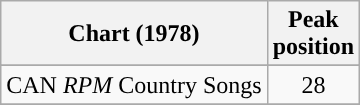<table class="wikitable sortable">
<tr>
<th align="left">Chart (1978)</th>
<th align="center">Peak<br>position</th>
</tr>
<tr>
</tr>
<tr>
<td align="left">CAN <em>RPM</em> Country Songs</td>
<td align="center">28</td>
</tr>
<tr>
</tr>
</table>
